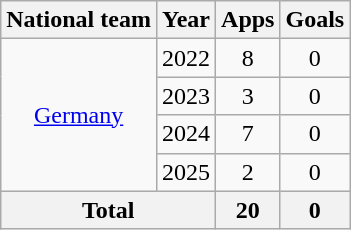<table class=wikitable style=text-align:center>
<tr>
<th>National team</th>
<th>Year</th>
<th>Apps</th>
<th>Goals</th>
</tr>
<tr>
<td rowspan="4"><a href='#'>Germany</a></td>
<td>2022</td>
<td>8</td>
<td>0</td>
</tr>
<tr>
<td>2023</td>
<td>3</td>
<td>0</td>
</tr>
<tr>
<td>2024</td>
<td>7</td>
<td>0</td>
</tr>
<tr>
<td>2025</td>
<td>2</td>
<td>0</td>
</tr>
<tr>
<th colspan=2>Total</th>
<th>20</th>
<th>0</th>
</tr>
</table>
